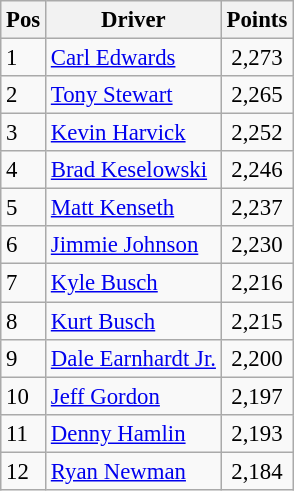<table class="sortable wikitable " style="font-size: 95%;">
<tr>
<th>Pos</th>
<th>Driver</th>
<th>Points</th>
</tr>
<tr>
<td>1</td>
<td><a href='#'>Carl Edwards</a></td>
<td style="text-align:center;">2,273</td>
</tr>
<tr>
<td>2</td>
<td><a href='#'>Tony Stewart</a></td>
<td style="text-align:center;">2,265</td>
</tr>
<tr>
<td>3</td>
<td><a href='#'>Kevin Harvick</a></td>
<td style="text-align:center;">2,252</td>
</tr>
<tr>
<td>4</td>
<td><a href='#'>Brad Keselowski</a></td>
<td style="text-align:center;">2,246</td>
</tr>
<tr>
<td>5</td>
<td><a href='#'>Matt Kenseth</a></td>
<td style="text-align:center;">2,237</td>
</tr>
<tr>
<td>6</td>
<td><a href='#'>Jimmie Johnson</a></td>
<td style="text-align:center;">2,230</td>
</tr>
<tr>
<td>7</td>
<td><a href='#'>Kyle Busch</a></td>
<td style="text-align:center;">2,216</td>
</tr>
<tr>
<td>8</td>
<td><a href='#'>Kurt Busch</a></td>
<td style="text-align:center;">2,215</td>
</tr>
<tr>
<td>9</td>
<td><a href='#'>Dale Earnhardt Jr.</a></td>
<td style="text-align:center;">2,200</td>
</tr>
<tr>
<td>10</td>
<td><a href='#'>Jeff Gordon</a></td>
<td style="text-align:center;">2,197</td>
</tr>
<tr>
<td>11</td>
<td><a href='#'>Denny Hamlin</a></td>
<td style="text-align:center;">2,193</td>
</tr>
<tr>
<td>12</td>
<td><a href='#'>Ryan Newman</a></td>
<td style="text-align:center;">2,184</td>
</tr>
</table>
